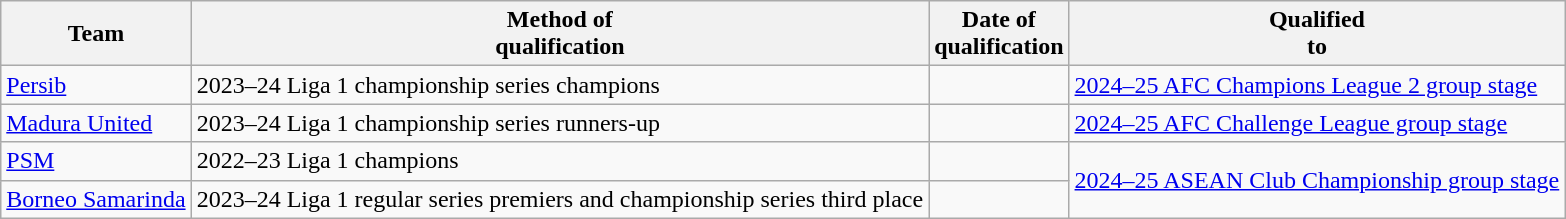<table class="wikitable sortable" style="text-align: left;">
<tr>
<th>Team</th>
<th>Method of<br>qualification</th>
<th>Date of<br>qualification</th>
<th>Qualified<br>to<br></th>
</tr>
<tr>
<td><a href='#'>Persib</a></td>
<td {{Sort>2023–24 Liga 1 championship series champions</td>
<td></td>
<td><a href='#'>2024–25 AFC Champions League 2 group stage</a></td>
</tr>
<tr>
<td><a href='#'>Madura United</a></td>
<td {{Sort>2023–24 Liga 1 championship series runners-up</td>
<td></td>
<td><a href='#'>2024–25 AFC Challenge League group stage</a></td>
</tr>
<tr>
<td><a href='#'>PSM</a></td>
<td {{Sort>2022–23 Liga 1 champions</td>
<td></td>
<td rowspan="2"><a href='#'>2024–25 ASEAN Club Championship group stage</a></td>
</tr>
<tr>
<td><a href='#'>Borneo Samarinda</a></td>
<td {{Sort>2023–24 Liga 1 regular series premiers and championship series third place</td>
<td></td>
</tr>
</table>
